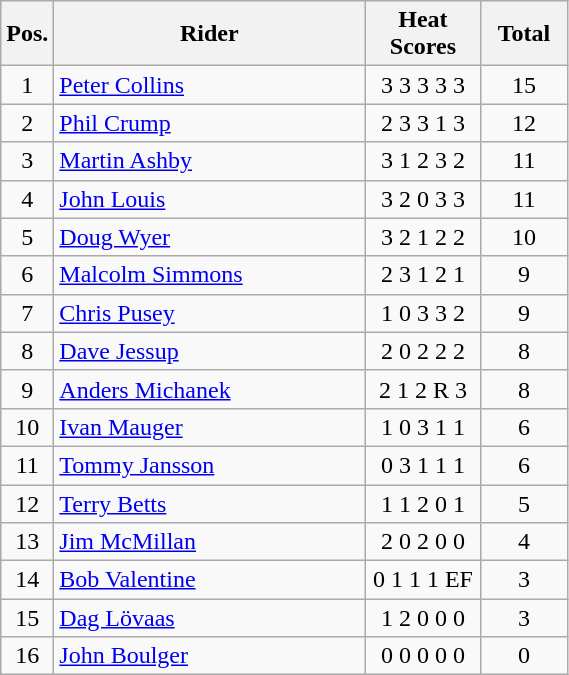<table class=wikitable>
<tr>
<th width=25px>Pos.</th>
<th width=200px>Rider</th>
<th width=70px>Heat Scores</th>
<th width=50px>Total</th>
</tr>
<tr align=center >
<td>1</td>
<td align=left> <a href='#'>Peter Collins</a></td>
<td>3	3	3	3	3</td>
<td>15</td>
</tr>
<tr align=center>
<td>2</td>
<td align=left> <a href='#'>Phil Crump</a></td>
<td>2	3	3	1	3</td>
<td>12</td>
</tr>
<tr align=center>
<td>3</td>
<td align=left> <a href='#'>Martin Ashby</a></td>
<td>3	1	2	3	2</td>
<td>11</td>
</tr>
<tr align=center>
<td>4</td>
<td align=left> <a href='#'>John Louis</a></td>
<td>3	2	0	3	3</td>
<td>11</td>
</tr>
<tr align=center>
<td>5</td>
<td align=left> <a href='#'>Doug Wyer</a></td>
<td>3	2	1	2	2</td>
<td>10</td>
</tr>
<tr align=center>
<td>6</td>
<td align=left> <a href='#'>Malcolm Simmons</a></td>
<td>2	3	1	2	1</td>
<td>9</td>
</tr>
<tr align=center>
<td>7</td>
<td align=left> <a href='#'>Chris Pusey</a></td>
<td>1	0	3	3	2</td>
<td>9</td>
</tr>
<tr align=center>
<td>8</td>
<td align=left> <a href='#'>Dave Jessup</a></td>
<td>2	0	2	2	2</td>
<td>8</td>
</tr>
<tr align=center>
<td>9</td>
<td align=left> <a href='#'>Anders Michanek</a></td>
<td>2	1	2	R	3</td>
<td>8</td>
</tr>
<tr align=center>
<td>10</td>
<td align=left> <a href='#'>Ivan Mauger</a></td>
<td>1	0	3	1	1</td>
<td>6</td>
</tr>
<tr align=center>
<td>11</td>
<td align=left> <a href='#'>Tommy Jansson</a></td>
<td>0	3	1	1	1</td>
<td>6</td>
</tr>
<tr align=center>
<td>12</td>
<td align=left> <a href='#'>Terry Betts</a></td>
<td>1	1	2	0	1</td>
<td>5</td>
</tr>
<tr align=center>
<td>13</td>
<td align=left> <a href='#'>Jim McMillan</a></td>
<td>2	0	2	0	0</td>
<td>4</td>
</tr>
<tr align=center>
<td>14</td>
<td align=left> <a href='#'>Bob Valentine</a></td>
<td>0	1	1	1	EF</td>
<td>3</td>
</tr>
<tr align=center>
<td>15</td>
<td align=left> <a href='#'>Dag Lövaas</a></td>
<td>1	2	0	0	0</td>
<td>3</td>
</tr>
<tr align=center>
<td>16</td>
<td align=left> <a href='#'>John Boulger</a></td>
<td>0	0	0	0	0</td>
<td>0</td>
</tr>
</table>
